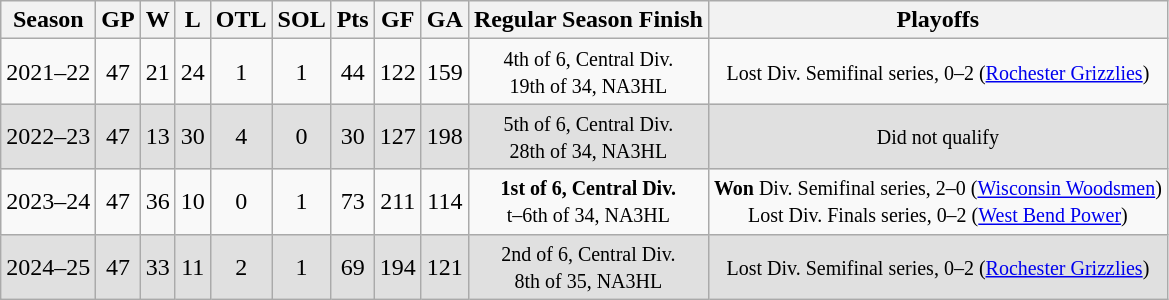<table class="wikitable" style="text-align:center">
<tr>
<th>Season</th>
<th>GP</th>
<th>W</th>
<th>L</th>
<th>OTL</th>
<th>SOL</th>
<th>Pts</th>
<th>GF</th>
<th>GA</th>
<th>Regular Season Finish</th>
<th>Playoffs</th>
</tr>
<tr>
<td>2021–22</td>
<td>47</td>
<td>21</td>
<td>24</td>
<td>1</td>
<td>1</td>
<td>44</td>
<td>122</td>
<td>159</td>
<td><small>4th of 6, Central Div.<br>19th of 34, NA3HL</small></td>
<td><small>Lost Div. Semifinal series, 0–2 (<a href='#'>Rochester Grizzlies</a>)</small></td>
</tr>
<tr bgcolor=e0e0e0>
<td>2022–23</td>
<td>47</td>
<td>13</td>
<td>30</td>
<td>4</td>
<td>0</td>
<td>30</td>
<td>127</td>
<td>198</td>
<td><small>5th of 6, Central Div.<br>28th of 34, NA3HL</small></td>
<td><small>Did not qualify</small></td>
</tr>
<tr>
<td>2023–24</td>
<td>47</td>
<td>36</td>
<td>10</td>
<td>0</td>
<td>1</td>
<td>73</td>
<td>211</td>
<td>114</td>
<td><small><strong>1st of 6, Central Div.</strong><br>t–6th of 34, NA3HL</small></td>
<td><small><strong>Won</strong> Div. Semifinal series, 2–0 (<a href='#'>Wisconsin Woodsmen</a>)<br>Lost Div. Finals series, 0–2 (<a href='#'>West Bend Power</a>)</small></td>
</tr>
<tr bgcolor=e0e0e0>
<td>2024–25</td>
<td>47</td>
<td>33</td>
<td>11</td>
<td>2</td>
<td>1</td>
<td>69</td>
<td>194</td>
<td>121</td>
<td><small>2nd of 6, Central Div.<br>8th of 35, NA3HL</small></td>
<td><small>Lost Div. Semifinal series, 0–2 (<a href='#'>Rochester Grizzlies</a>)</small></td>
</tr>
</table>
